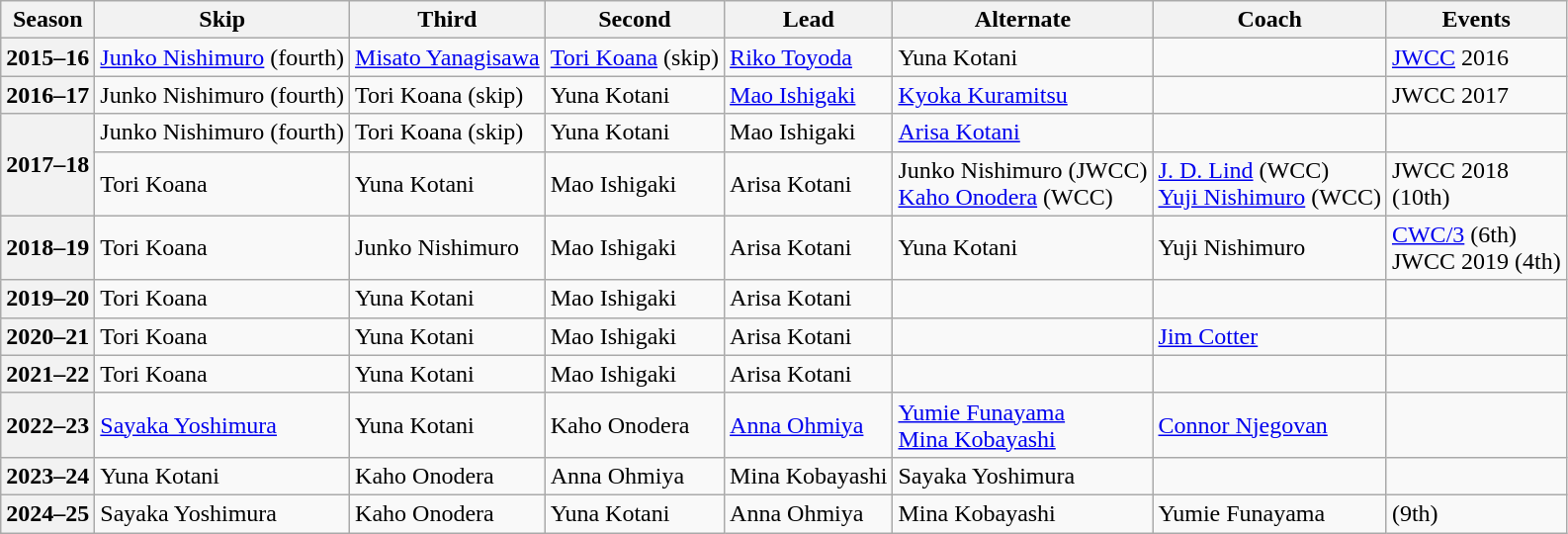<table class="wikitable">
<tr>
<th scope="col">Season</th>
<th scope="col">Skip</th>
<th scope="col">Third</th>
<th scope="col">Second</th>
<th scope="col">Lead</th>
<th scope="col">Alternate</th>
<th scope="col">Coach</th>
<th scope="col">Events</th>
</tr>
<tr>
<th scope="row">2015–16</th>
<td><a href='#'>Junko Nishimuro</a> (fourth)</td>
<td><a href='#'>Misato Yanagisawa</a></td>
<td><a href='#'>Tori Koana</a> (skip)</td>
<td><a href='#'>Riko Toyoda</a></td>
<td>Yuna Kotani</td>
<td></td>
<td><a href='#'>JWCC</a> 2016 </td>
</tr>
<tr>
<th scope="row">2016–17</th>
<td>Junko Nishimuro (fourth)</td>
<td>Tori Koana (skip)</td>
<td>Yuna Kotani</td>
<td><a href='#'>Mao Ishigaki</a></td>
<td><a href='#'>Kyoka Kuramitsu</a></td>
<td></td>
<td>JWCC 2017 </td>
</tr>
<tr>
<th scope="row" rowspan=2>2017–18</th>
<td>Junko Nishimuro (fourth)</td>
<td>Tori Koana (skip)</td>
<td>Yuna Kotani</td>
<td>Mao Ishigaki</td>
<td><a href='#'>Arisa Kotani</a></td>
<td></td>
<td></td>
</tr>
<tr>
<td>Tori Koana</td>
<td>Yuna Kotani</td>
<td>Mao Ishigaki</td>
<td>Arisa Kotani</td>
<td>Junko Nishimuro (JWCC)<br><a href='#'>Kaho Onodera</a> (WCC)</td>
<td><a href='#'>J. D. Lind</a> (WCC)<br><a href='#'>Yuji Nishimuro</a> (WCC)</td>
<td>JWCC 2018 <br> (10th)</td>
</tr>
<tr>
<th scope="row">2018–19</th>
<td>Tori Koana</td>
<td>Junko Nishimuro</td>
<td>Mao Ishigaki</td>
<td>Arisa Kotani</td>
<td>Yuna Kotani</td>
<td>Yuji Nishimuro</td>
<td><a href='#'>CWC/3</a> (6th)<br>JWCC 2019 (4th)</td>
</tr>
<tr>
<th scope="row">2019–20</th>
<td>Tori Koana</td>
<td>Yuna Kotani</td>
<td>Mao Ishigaki</td>
<td>Arisa Kotani</td>
<td></td>
<td></td>
<td></td>
</tr>
<tr>
<th scope="row">2020–21</th>
<td>Tori Koana</td>
<td>Yuna Kotani</td>
<td>Mao Ishigaki</td>
<td>Arisa Kotani</td>
<td></td>
<td><a href='#'>Jim Cotter</a></td>
<td></td>
</tr>
<tr>
<th scope="row">2021–22</th>
<td>Tori Koana</td>
<td>Yuna Kotani</td>
<td>Mao Ishigaki</td>
<td>Arisa Kotani</td>
<td></td>
<td></td>
<td></td>
</tr>
<tr>
<th scope="row">2022–23</th>
<td><a href='#'>Sayaka Yoshimura</a></td>
<td>Yuna Kotani</td>
<td>Kaho Onodera</td>
<td><a href='#'>Anna Ohmiya</a></td>
<td><a href='#'>Yumie Funayama</a><br><a href='#'>Mina Kobayashi</a></td>
<td><a href='#'>Connor Njegovan</a></td>
<td></td>
</tr>
<tr>
<th scope="row">2023–24</th>
<td>Yuna Kotani</td>
<td>Kaho Onodera</td>
<td>Anna Ohmiya</td>
<td>Mina Kobayashi</td>
<td>Sayaka Yoshimura</td>
<td></td>
<td></td>
</tr>
<tr>
<th scope="row">2024–25</th>
<td>Sayaka Yoshimura</td>
<td>Kaho Onodera</td>
<td>Yuna Kotani</td>
<td>Anna Ohmiya</td>
<td>Mina Kobayashi</td>
<td>Yumie Funayama</td>
<td> (9th)</td>
</tr>
</table>
